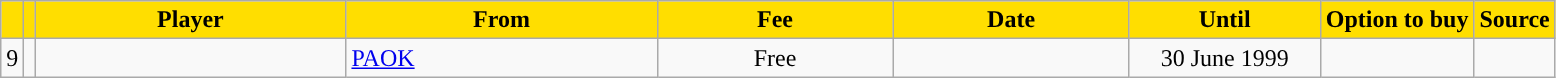<table class="wikitable sortable">
<tr>
<th style="background:#FFDE00"></th>
<th style="background:#FFDE00"></th>
<th width=200 style="background:#FFDE00">Player</th>
<th width=200 style="background:#FFDE00">From</th>
<th width=150 style="background:#FFDE00">Fee</th>
<th width=150 style="background:#FFDE00">Date</th>
<th width=120 style="background:#FFDE00">Until</th>
<th style="background:#FFDE00">Option to buy</th>
<th style="background:#FFDE00">Source</th>
</tr>
<tr>
<td align=center>9</td>
<td align=center></td>
<td></td>
<td> <a href='#'>PAOK</a></td>
<td align=center>Free</td>
<td align=center></td>
<td align=center>30 June 1999</td>
<td align=center></td>
<td align=center></td>
</tr>
</table>
